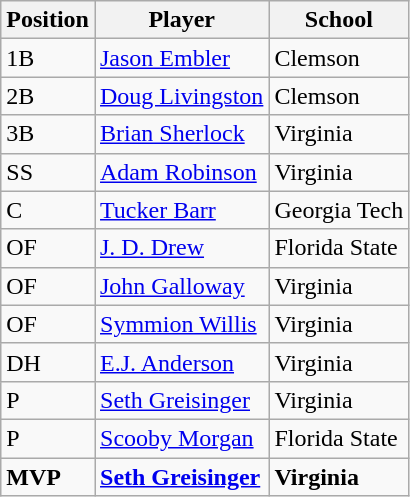<table class="wikitable">
<tr>
<th>Position</th>
<th>Player</th>
<th>School</th>
</tr>
<tr>
<td>1B</td>
<td><a href='#'>Jason Embler</a></td>
<td>Clemson</td>
</tr>
<tr>
<td>2B</td>
<td><a href='#'>Doug Livingston</a></td>
<td>Clemson</td>
</tr>
<tr>
<td>3B</td>
<td><a href='#'>Brian Sherlock</a></td>
<td>Virginia</td>
</tr>
<tr>
<td>SS</td>
<td><a href='#'>Adam Robinson</a></td>
<td>Virginia</td>
</tr>
<tr>
<td>C</td>
<td><a href='#'>Tucker Barr</a></td>
<td>Georgia Tech</td>
</tr>
<tr>
<td>OF</td>
<td><a href='#'>J. D. Drew</a></td>
<td>Florida State</td>
</tr>
<tr>
<td>OF</td>
<td><a href='#'>John Galloway</a></td>
<td>Virginia</td>
</tr>
<tr>
<td>OF</td>
<td><a href='#'>Symmion Willis</a></td>
<td>Virginia</td>
</tr>
<tr>
<td>DH</td>
<td><a href='#'>E.J. Anderson</a></td>
<td>Virginia</td>
</tr>
<tr>
<td>P</td>
<td><a href='#'>Seth Greisinger</a></td>
<td>Virginia</td>
</tr>
<tr>
<td>P</td>
<td><a href='#'>Scooby Morgan</a></td>
<td>Florida State</td>
</tr>
<tr>
<td><strong>MVP</strong></td>
<td><strong><a href='#'>Seth Greisinger</a></strong></td>
<td><strong>Virginia</strong></td>
</tr>
</table>
